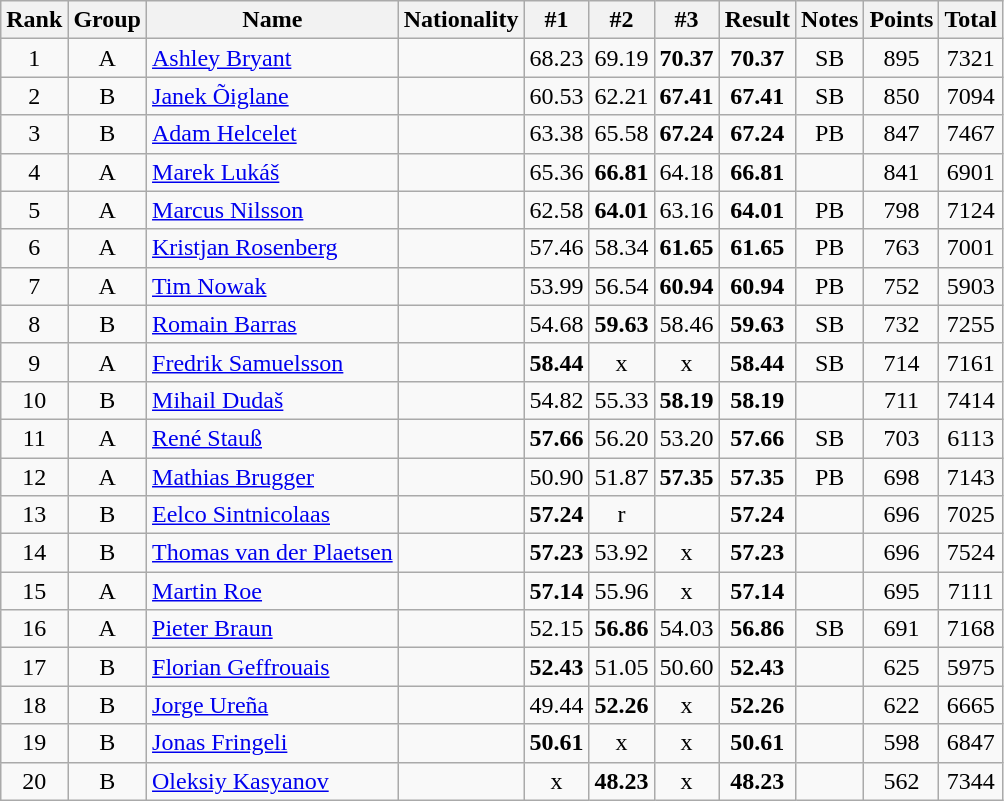<table class="wikitable sortable" style="text-align:center">
<tr>
<th>Rank</th>
<th>Group</th>
<th>Name</th>
<th>Nationality</th>
<th>#1</th>
<th>#2</th>
<th>#3</th>
<th>Result</th>
<th>Notes</th>
<th>Points</th>
<th>Total</th>
</tr>
<tr>
<td>1</td>
<td>A</td>
<td align=left><a href='#'>Ashley Bryant</a></td>
<td align=left></td>
<td>68.23</td>
<td>69.19</td>
<td><strong>70.37</strong></td>
<td><strong>70.37</strong></td>
<td>SB</td>
<td>895</td>
<td>7321</td>
</tr>
<tr>
<td>2</td>
<td>B</td>
<td align=left><a href='#'>Janek Õiglane</a></td>
<td align=left></td>
<td>60.53</td>
<td>62.21</td>
<td><strong>67.41</strong></td>
<td><strong>67.41</strong></td>
<td>SB</td>
<td>850</td>
<td>7094</td>
</tr>
<tr>
<td>3</td>
<td>B</td>
<td align=left><a href='#'>Adam Helcelet</a></td>
<td align=left></td>
<td>63.38</td>
<td>65.58</td>
<td><strong>67.24</strong></td>
<td><strong>67.24</strong></td>
<td>PB</td>
<td>847</td>
<td>7467</td>
</tr>
<tr>
<td>4</td>
<td>A</td>
<td align=left><a href='#'>Marek Lukáš</a></td>
<td align=left></td>
<td>65.36</td>
<td><strong>66.81</strong></td>
<td>64.18</td>
<td><strong>66.81</strong></td>
<td></td>
<td>841</td>
<td>6901</td>
</tr>
<tr>
<td>5</td>
<td>A</td>
<td align=left><a href='#'>Marcus Nilsson</a></td>
<td align=left></td>
<td>62.58</td>
<td><strong>64.01</strong></td>
<td>63.16</td>
<td><strong>64.01</strong></td>
<td>PB</td>
<td>798</td>
<td>7124</td>
</tr>
<tr>
<td>6</td>
<td>A</td>
<td align=left><a href='#'>Kristjan Rosenberg</a></td>
<td align=left></td>
<td>57.46</td>
<td>58.34</td>
<td><strong>61.65</strong></td>
<td><strong>61.65</strong></td>
<td>PB</td>
<td>763</td>
<td>7001</td>
</tr>
<tr>
<td>7</td>
<td>A</td>
<td align=left><a href='#'>Tim Nowak</a></td>
<td align=left></td>
<td>53.99</td>
<td>56.54</td>
<td><strong>60.94</strong></td>
<td><strong>60.94</strong></td>
<td>PB</td>
<td>752</td>
<td>5903</td>
</tr>
<tr>
<td>8</td>
<td>B</td>
<td align=left><a href='#'>Romain Barras</a></td>
<td align=left></td>
<td>54.68</td>
<td><strong>59.63</strong></td>
<td>58.46</td>
<td><strong>59.63</strong></td>
<td>SB</td>
<td>732</td>
<td>7255</td>
</tr>
<tr>
<td>9</td>
<td>A</td>
<td align=left><a href='#'>Fredrik Samuelsson</a></td>
<td align=left></td>
<td><strong>58.44</strong></td>
<td>x</td>
<td>x</td>
<td><strong>58.44</strong></td>
<td>SB</td>
<td>714</td>
<td>7161</td>
</tr>
<tr>
<td>10</td>
<td>B</td>
<td align=left><a href='#'>Mihail Dudaš</a></td>
<td align=left></td>
<td>54.82</td>
<td>55.33</td>
<td><strong>58.19</strong></td>
<td><strong>58.19</strong></td>
<td></td>
<td>711</td>
<td>7414</td>
</tr>
<tr>
<td>11</td>
<td>A</td>
<td align=left><a href='#'>René Stauß</a></td>
<td align=left></td>
<td><strong>57.66</strong></td>
<td>56.20</td>
<td>53.20</td>
<td><strong>57.66</strong></td>
<td>SB</td>
<td>703</td>
<td>6113</td>
</tr>
<tr>
<td>12</td>
<td>A</td>
<td align=left><a href='#'>Mathias Brugger</a></td>
<td align=left></td>
<td>50.90</td>
<td>51.87</td>
<td><strong>57.35</strong></td>
<td><strong>57.35</strong></td>
<td>PB</td>
<td>698</td>
<td>7143</td>
</tr>
<tr>
<td>13</td>
<td>B</td>
<td align=left><a href='#'>Eelco Sintnicolaas</a></td>
<td align=left></td>
<td><strong>57.24</strong></td>
<td>r</td>
<td></td>
<td><strong>57.24</strong></td>
<td></td>
<td>696</td>
<td>7025</td>
</tr>
<tr>
<td>14</td>
<td>B</td>
<td align=left><a href='#'>Thomas van der Plaetsen</a></td>
<td align=left></td>
<td><strong>57.23</strong></td>
<td>53.92</td>
<td>x</td>
<td><strong>57.23</strong></td>
<td></td>
<td>696</td>
<td>7524</td>
</tr>
<tr>
<td>15</td>
<td>A</td>
<td align=left><a href='#'>Martin Roe</a></td>
<td align=left></td>
<td><strong>57.14</strong></td>
<td>55.96</td>
<td>x</td>
<td><strong>57.14</strong></td>
<td></td>
<td>695</td>
<td>7111</td>
</tr>
<tr>
<td>16</td>
<td>A</td>
<td align=left><a href='#'>Pieter Braun</a></td>
<td align=left></td>
<td>52.15</td>
<td><strong>56.86</strong></td>
<td>54.03</td>
<td><strong>56.86</strong></td>
<td>SB</td>
<td>691</td>
<td>7168</td>
</tr>
<tr>
<td>17</td>
<td>B</td>
<td align=left><a href='#'>Florian Geffrouais</a></td>
<td align=left></td>
<td><strong>52.43</strong></td>
<td>51.05</td>
<td>50.60</td>
<td><strong>52.43</strong></td>
<td></td>
<td>625</td>
<td>5975</td>
</tr>
<tr>
<td>18</td>
<td>B</td>
<td align=left><a href='#'>Jorge Ureña</a></td>
<td align=left></td>
<td>49.44</td>
<td><strong>52.26</strong></td>
<td>x</td>
<td><strong>52.26</strong></td>
<td></td>
<td>622</td>
<td>6665</td>
</tr>
<tr>
<td>19</td>
<td>B</td>
<td align=left><a href='#'>Jonas Fringeli</a></td>
<td align=left></td>
<td><strong>50.61</strong></td>
<td>x</td>
<td>x</td>
<td><strong>50.61</strong></td>
<td></td>
<td>598</td>
<td>6847</td>
</tr>
<tr>
<td>20</td>
<td>B</td>
<td align=left><a href='#'>Oleksiy Kasyanov</a></td>
<td align=left></td>
<td>x</td>
<td><strong>48.23</strong></td>
<td>x</td>
<td><strong>48.23</strong></td>
<td></td>
<td>562</td>
<td>7344</td>
</tr>
</table>
